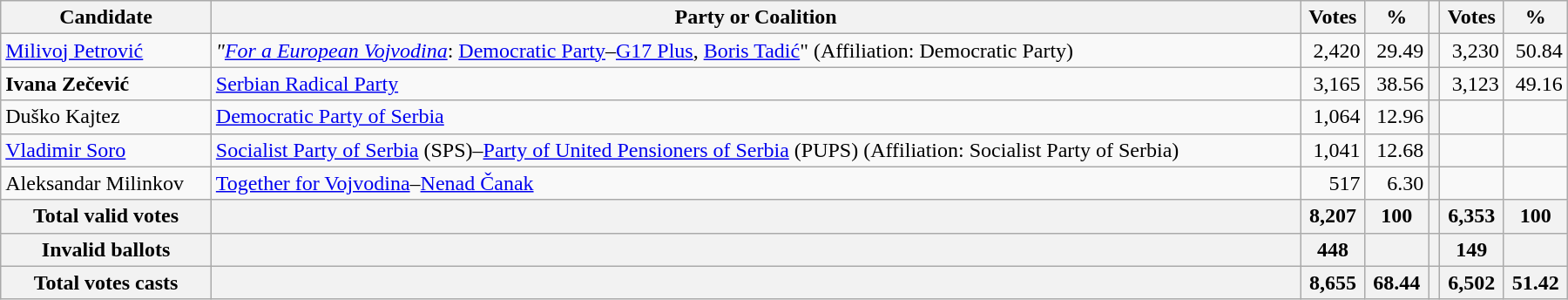<table style="width:1200px;" class="wikitable">
<tr>
<th>Candidate</th>
<th>Party or Coalition</th>
<th>Votes</th>
<th>%</th>
<th></th>
<th>Votes</th>
<th>%</th>
</tr>
<tr>
<td align="left"><a href='#'>Milivoj Petrović</a></td>
<td align="left"><em>"<a href='#'>For a European Vojvodina</a></em>: <a href='#'>Democratic Party</a>–<a href='#'>G17 Plus</a>, <a href='#'>Boris Tadić</a>" (Affiliation: Democratic Party)</td>
<td align="right">2,420</td>
<td align="right">29.49</td>
<th align="left"></th>
<td align="right">3,230</td>
<td align="right">50.84</td>
</tr>
<tr>
<td align="left"><strong>Ivana Zečević</strong></td>
<td align="left"><a href='#'>Serbian Radical Party</a></td>
<td align="right">3,165</td>
<td align="right">38.56</td>
<th align="left"></th>
<td align="right">3,123</td>
<td align="right">49.16</td>
</tr>
<tr>
<td align="left">Duško Kajtez</td>
<td align="left"><a href='#'>Democratic Party of Serbia</a></td>
<td align="right">1,064</td>
<td align="right">12.96</td>
<th align="left"></th>
<td align="right"></td>
<td align="right"></td>
</tr>
<tr>
<td align="left"><a href='#'>Vladimir Soro</a></td>
<td align="left"><a href='#'>Socialist Party of Serbia</a> (SPS)–<a href='#'>Party of United Pensioners of Serbia</a> (PUPS) (Affiliation: Socialist Party of Serbia)</td>
<td align="right">1,041</td>
<td align="right">12.68</td>
<th align="left"></th>
<td align="right"></td>
<td align="right"></td>
</tr>
<tr>
<td align="left">Aleksandar Milinkov</td>
<td align="left"><a href='#'>Together for Vojvodina</a>–<a href='#'>Nenad Čanak</a></td>
<td align="right">517</td>
<td align="right">6.30</td>
<th align="left"></th>
<td align="right"></td>
<td align="right"></td>
</tr>
<tr>
<th align="left">Total valid votes</th>
<th align="left"></th>
<th align="right">8,207</th>
<th align="right">100</th>
<th align="left"></th>
<th align="right">6,353</th>
<th align="right">100</th>
</tr>
<tr>
<th align="left">Invalid ballots</th>
<th align="left"></th>
<th align="right">448</th>
<th align="right"></th>
<th align="left"></th>
<th align="right">149</th>
<th align="right"></th>
</tr>
<tr>
<th align="left">Total votes casts</th>
<th align="left"></th>
<th align="right">8,655</th>
<th align="right">68.44</th>
<th align="left"></th>
<th align="right">6,502</th>
<th align="right">51.42</th>
</tr>
</table>
